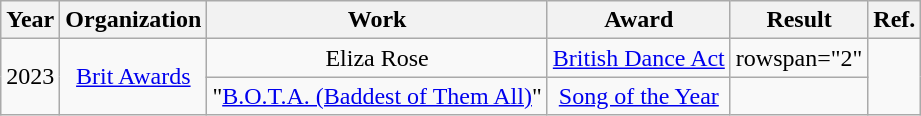<table class="wikitable plainrowheaders" style="text-align:center;">
<tr>
<th>Year</th>
<th>Organization</th>
<th>Work</th>
<th>Award</th>
<th>Result</th>
<th>Ref.</th>
</tr>
<tr>
<td rowspan=2>2023</td>
<td rowspan=2><a href='#'>Brit Awards</a></td>
<td>Eliza Rose</td>
<td><a href='#'>British Dance Act</a></td>
<td>rowspan="2" </td>
<td rowspan=2></td>
</tr>
<tr>
<td>"<a href='#'>B.O.T.A. (Baddest of Them All)</a>"</td>
<td><a href='#'>Song of the Year</a></td>
</tr>
</table>
